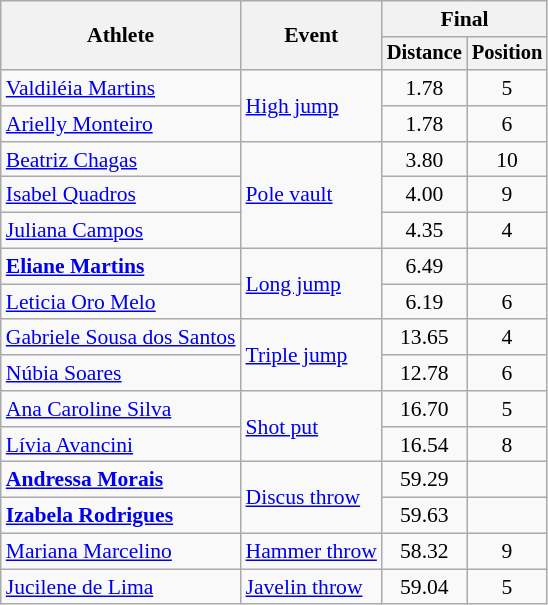<table class=wikitable style="font-size:90%">
<tr>
<th rowspan="2">Athlete</th>
<th rowspan="2">Event</th>
<th colspan="2">Final</th>
</tr>
<tr style="font-size:95%">
<th>Distance</th>
<th>Position</th>
</tr>
<tr align=center>
<td align=left><a href='#'>Valdiléia Martins</a></td>
<td align=left rowspan=2><a href='#'>High jump</a></td>
<td>1.78</td>
<td>5</td>
</tr>
<tr align=center>
<td align=left><a href='#'>Arielly Monteiro</a></td>
<td>1.78</td>
<td>6</td>
</tr>
<tr align=center>
<td align=left><a href='#'>Beatriz Chagas</a></td>
<td align=left rowspan=3><a href='#'>Pole vault</a></td>
<td>3.80</td>
<td>10</td>
</tr>
<tr align=center>
<td align=left><a href='#'>Isabel Quadros</a></td>
<td>4.00</td>
<td>9</td>
</tr>
<tr align=center>
<td align=left><a href='#'>Juliana Campos</a></td>
<td>4.35</td>
<td>4</td>
</tr>
<tr align=center>
<td align=left><strong><a href='#'>Eliane Martins</a></strong></td>
<td align=left rowspan=2><a href='#'>Long jump</a></td>
<td>6.49</td>
<td></td>
</tr>
<tr align=center>
<td align=left><a href='#'>Leticia Oro Melo</a></td>
<td>6.19</td>
<td>6</td>
</tr>
<tr align=center>
<td align=left><a href='#'>Gabriele Sousa dos Santos</a></td>
<td align=left rowspan=2><a href='#'>Triple jump</a></td>
<td>13.65</td>
<td>4</td>
</tr>
<tr align=center>
<td align=left><a href='#'>Núbia Soares</a></td>
<td>12.78</td>
<td>6</td>
</tr>
<tr align=center>
<td align=left><a href='#'>Ana Caroline Silva</a></td>
<td align=left rowspan=2><a href='#'>Shot put</a></td>
<td>16.70</td>
<td>5</td>
</tr>
<tr align=center>
<td align=left><a href='#'>Lívia Avancini</a></td>
<td>16.54</td>
<td>8</td>
</tr>
<tr align=center>
<td align=left><strong><a href='#'>Andressa Morais</a></strong></td>
<td align=left rowspan=2><a href='#'>Discus throw</a></td>
<td>59.29</td>
<td></td>
</tr>
<tr>
<td align=left><strong><a href='#'>Izabela Rodrigues</a></strong></td>
<td align=center>59.63</td>
<td align=center></td>
</tr>
<tr align=center>
<td align=left><a href='#'>Mariana Marcelino</a></td>
<td align=left rowspan=1><a href='#'>Hammer throw</a></td>
<td>58.32</td>
<td>9</td>
</tr>
<tr align=center>
<td align=left><a href='#'>Jucilene de Lima</a></td>
<td align=left rowspan=1><a href='#'>Javelin throw</a></td>
<td>59.04</td>
<td>5</td>
</tr>
</table>
